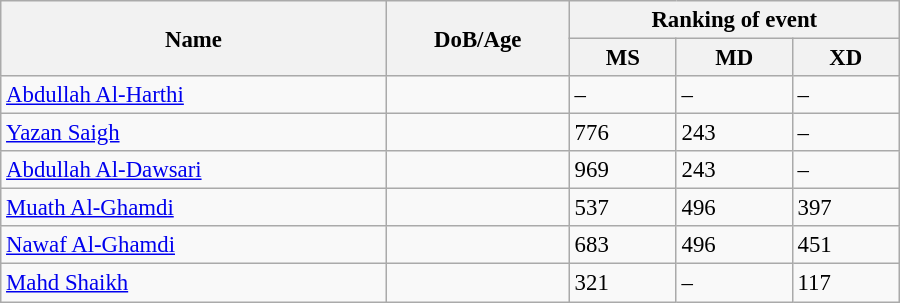<table class="wikitable" style="width:600px; font-size:95%;">
<tr>
<th rowspan="2" align="left">Name</th>
<th rowspan="2" align="left">DoB/Age</th>
<th colspan="3" align="center">Ranking of event</th>
</tr>
<tr>
<th align="center">MS</th>
<th>MD</th>
<th align="center">XD</th>
</tr>
<tr>
<td><a href='#'>Abdullah Al-Harthi</a></td>
<td></td>
<td>–</td>
<td>–</td>
<td>–</td>
</tr>
<tr>
<td><a href='#'>Yazan Saigh</a></td>
<td></td>
<td>776</td>
<td>243</td>
<td>–</td>
</tr>
<tr>
<td><a href='#'>Abdullah Al-Dawsari</a></td>
<td></td>
<td>969</td>
<td>243</td>
<td>–</td>
</tr>
<tr>
<td><a href='#'>Muath Al-Ghamdi</a></td>
<td></td>
<td>537</td>
<td>496</td>
<td>397</td>
</tr>
<tr>
<td><a href='#'>Nawaf Al-Ghamdi</a></td>
<td></td>
<td>683</td>
<td>496</td>
<td>451</td>
</tr>
<tr>
<td><a href='#'>Mahd Shaikh</a></td>
<td></td>
<td>321</td>
<td>–</td>
<td>117</td>
</tr>
</table>
